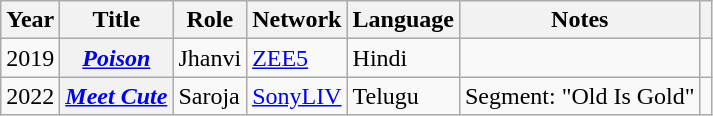<table class="wikitable plainrowheaders sortable">
<tr>
<th scope="col">Year</th>
<th scope="col">Title</th>
<th scope="col">Role</th>
<th>Network</th>
<th scope="col">Language</th>
<th scope="col" class="unsortable">Notes</th>
<th scope="col" class="unsortable"></th>
</tr>
<tr>
<td>2019</td>
<th scope="row"><em><a href='#'>Poison</a></em></th>
<td>Jhanvi</td>
<td><a href='#'>ZEE5</a></td>
<td>Hindi</td>
<td></td>
<td></td>
</tr>
<tr>
<td>2022</td>
<th scope="row"><em><a href='#'>Meet Cute</a></em></th>
<td>Saroja</td>
<td><a href='#'>SonyLIV</a></td>
<td>Telugu</td>
<td>Segment: "Old Is Gold"</td>
<td style="text-align:center;"></td>
</tr>
</table>
